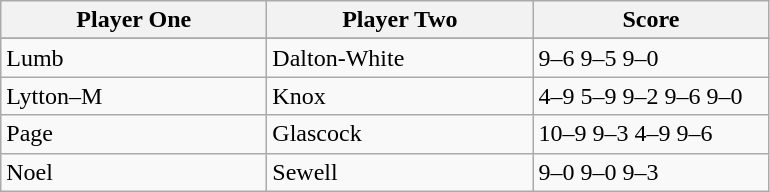<table class="wikitable">
<tr>
<th width=170>Player One</th>
<th width=170>Player Two</th>
<th width=150>Score</th>
</tr>
<tr>
</tr>
<tr>
<td> Lumb</td>
<td> Dalton-White</td>
<td>9–6 9–5 9–0</td>
</tr>
<tr>
<td> Lytton–M</td>
<td> Knox</td>
<td>4–9 5–9 9–2 9–6 9–0</td>
</tr>
<tr>
<td> Page</td>
<td> Glascock</td>
<td>10–9 9–3 4–9 9–6</td>
</tr>
<tr>
<td> Noel</td>
<td> Sewell</td>
<td>9–0 9–0 9–3</td>
</tr>
</table>
